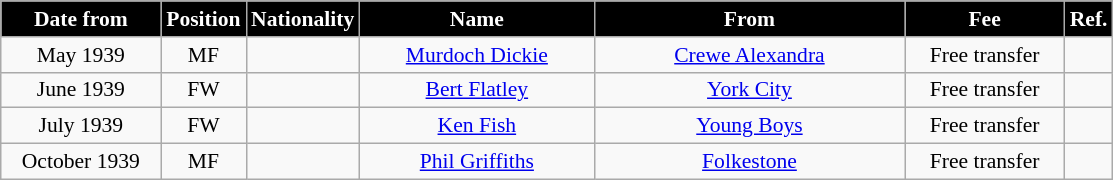<table class="wikitable" style="text-align:center; font-size:90%; ">
<tr>
<th style="background:#000000; color:white; width:100px;">Date from</th>
<th style="background:#000000; color:white; width:50px;">Position</th>
<th style="background:#000000; color:white; width:50px;">Nationality</th>
<th style="background:#000000; color:white; width:150px;">Name</th>
<th style="background:#000000; color:white; width:200px;">From</th>
<th style="background:#000000; color:white; width:100px;">Fee</th>
<th style="background:#000000; color:white; width:25px;">Ref.</th>
</tr>
<tr>
<td>May 1939</td>
<td>MF</td>
<td></td>
<td><a href='#'>Murdoch Dickie</a></td>
<td><a href='#'>Crewe Alexandra</a></td>
<td>Free transfer</td>
<td></td>
</tr>
<tr>
<td>June 1939</td>
<td>FW</td>
<td></td>
<td><a href='#'>Bert Flatley</a></td>
<td><a href='#'>York City</a></td>
<td>Free transfer</td>
<td></td>
</tr>
<tr>
<td>July 1939</td>
<td>FW</td>
<td></td>
<td><a href='#'>Ken Fish</a></td>
<td> <a href='#'>Young Boys</a></td>
<td>Free transfer</td>
<td></td>
</tr>
<tr>
<td>October 1939</td>
<td>MF</td>
<td></td>
<td><a href='#'>Phil Griffiths</a></td>
<td><a href='#'>Folkestone</a></td>
<td>Free transfer</td>
<td></td>
</tr>
</table>
